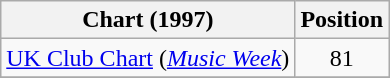<table class="wikitable sortable">
<tr>
<th>Chart (1997)</th>
<th>Position</th>
</tr>
<tr>
<td><a href='#'>UK Club Chart</a> (<em><a href='#'>Music Week</a></em>)</td>
<td align="center">81</td>
</tr>
<tr>
</tr>
</table>
